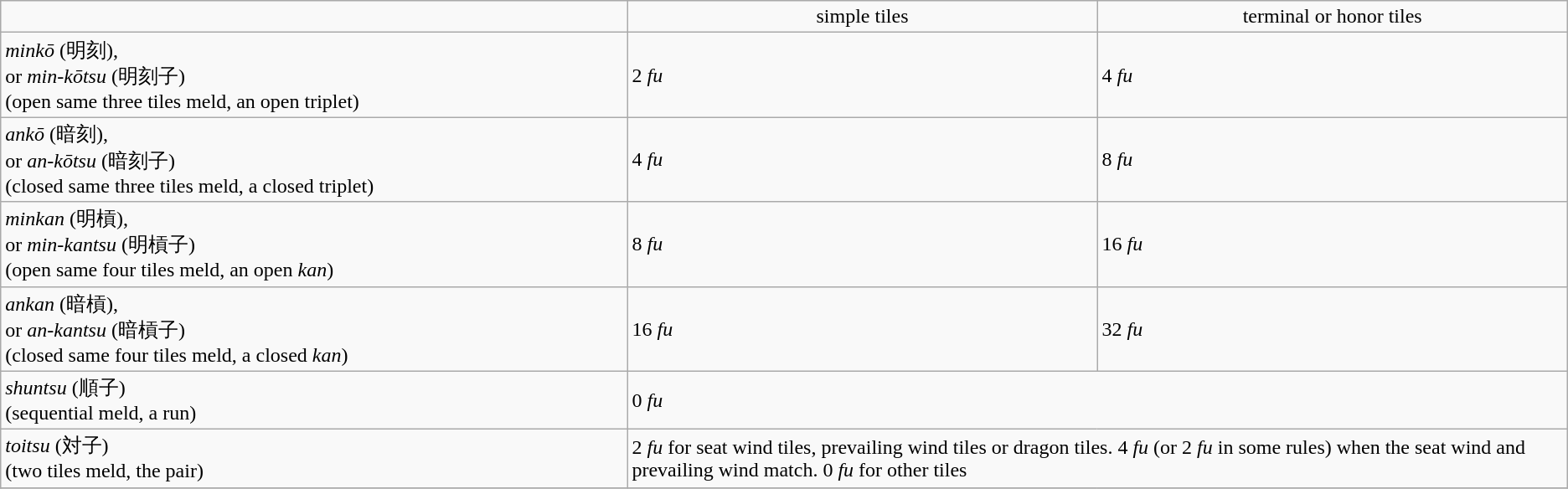<table class="wikitable" border="1">
<tr align="center">
<td width="40%"></td>
<td width="30%">simple tiles</td>
<td width="30%">terminal or honor tiles</td>
</tr>
<tr>
<td><em>minkō</em> (明刻),<br>or <em>min-kōtsu</em> (明刻子)<br>(open same three tiles meld, an open triplet)</td>
<td>2 <em>fu</em></td>
<td>4 <em>fu</em></td>
</tr>
<tr>
<td><em>ankō</em> (暗刻),<br>or <em>an-kōtsu</em> (暗刻子)<br>(closed same three tiles meld, a closed triplet)</td>
<td>4 <em>fu</em></td>
<td>8 <em>fu</em></td>
</tr>
<tr>
<td><em>minkan</em> (明槓),<br>or <em>min-kantsu</em> (明槓子)<br>(open same four tiles meld, an open <em>kan</em>)</td>
<td>8 <em>fu</em></td>
<td>16 <em>fu</em></td>
</tr>
<tr>
<td><em>ankan</em> (暗槓),<br>or <em>an-kantsu</em> (暗槓子)<br>(closed same four tiles meld, a closed <em>kan</em>)</td>
<td>16 <em>fu</em></td>
<td>32 <em>fu</em></td>
</tr>
<tr>
<td><em>shuntsu</em> (順子)<br>(sequential meld, a run)</td>
<td colspan=2>0 <em>fu</em></td>
</tr>
<tr>
<td><em>toitsu</em> (対子)<br>(two tiles meld, the pair)</td>
<td colspan=2>2 <em>fu</em> for seat wind tiles, prevailing wind tiles or dragon tiles. 4 <em>fu</em> (or 2 <em>fu</em> in some rules) when the seat wind and prevailing wind match. 0 <em>fu</em> for other tiles</td>
</tr>
<tr>
</tr>
</table>
